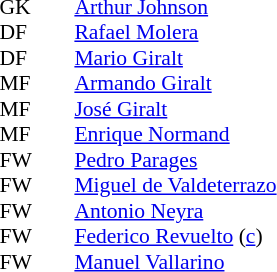<table cellspacing="0" cellpadding="0" style="font-size:90%; margin:0.2em auto;">
<tr>
<th width="25"></th>
<th width="25"></th>
</tr>
<tr>
<td>GK</td>
<td></td>
<td> <a href='#'>Arthur Johnson</a></td>
</tr>
<tr>
<td>DF</td>
<td></td>
<td> <a href='#'>Rafael Molera</a></td>
</tr>
<tr>
<td>DF</td>
<td></td>
<td> <a href='#'>Mario Giralt</a></td>
</tr>
<tr>
<td>MF</td>
<td></td>
<td> <a href='#'>Armando Giralt</a></td>
</tr>
<tr>
<td>MF</td>
<td></td>
<td> <a href='#'>José Giralt</a></td>
</tr>
<tr>
<td>MF</td>
<td></td>
<td> <a href='#'>Enrique Normand</a></td>
</tr>
<tr>
<td>FW</td>
<td></td>
<td> <a href='#'>Pedro Parages</a></td>
</tr>
<tr>
<td>FW</td>
<td></td>
<td> <a href='#'>Miguel de Valdeterrazo</a></td>
</tr>
<tr>
<td>FW</td>
<td></td>
<td> <a href='#'>Antonio Neyra</a></td>
</tr>
<tr>
<td>FW</td>
<td></td>
<td> <a href='#'>Federico Revuelto</a> (<a href='#'>c</a>)</td>
</tr>
<tr>
<td>FW</td>
<td></td>
<td> <a href='#'>Manuel Vallarino</a></td>
</tr>
</table>
